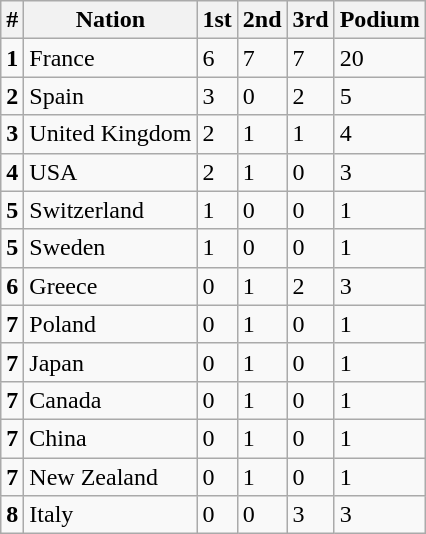<table class="wikitable sortable">
<tr>
<th>#</th>
<th>Nation</th>
<th>1st</th>
<th>2nd</th>
<th>3rd</th>
<th>Podium</th>
</tr>
<tr>
<td><strong>1</strong></td>
<td> France</td>
<td>6</td>
<td>7</td>
<td>7</td>
<td>20</td>
</tr>
<tr>
<td><strong>2</strong></td>
<td> Spain</td>
<td>3</td>
<td>0</td>
<td>2</td>
<td>5</td>
</tr>
<tr>
<td><strong>3</strong></td>
<td> United Kingdom</td>
<td>2</td>
<td>1</td>
<td>1</td>
<td>4</td>
</tr>
<tr>
<td><strong>4</strong></td>
<td> USA</td>
<td>2</td>
<td>1</td>
<td>0</td>
<td>3</td>
</tr>
<tr>
<td><strong>5</strong></td>
<td> Switzerland</td>
<td>1</td>
<td>0</td>
<td>0</td>
<td>1</td>
</tr>
<tr>
<td><strong>5</strong></td>
<td> Sweden</td>
<td>1</td>
<td>0</td>
<td>0</td>
<td>1</td>
</tr>
<tr>
<td><strong>6</strong></td>
<td> Greece</td>
<td>0</td>
<td>1</td>
<td>2</td>
<td>3</td>
</tr>
<tr>
<td><strong>7</strong></td>
<td> Poland</td>
<td>0</td>
<td>1</td>
<td>0</td>
<td>1</td>
</tr>
<tr>
<td><strong>7</strong></td>
<td> Japan</td>
<td>0</td>
<td>1</td>
<td>0</td>
<td>1</td>
</tr>
<tr>
<td><strong>7</strong></td>
<td> Canada</td>
<td>0</td>
<td>1</td>
<td>0</td>
<td>1</td>
</tr>
<tr>
<td><strong>7</strong></td>
<td> China</td>
<td>0</td>
<td>1</td>
<td>0</td>
<td>1</td>
</tr>
<tr>
<td><strong>7</strong></td>
<td> New Zealand</td>
<td>0</td>
<td>1</td>
<td>0</td>
<td>1</td>
</tr>
<tr>
<td><strong>8</strong></td>
<td> Italy</td>
<td>0</td>
<td>0</td>
<td>3</td>
<td>3</td>
</tr>
</table>
